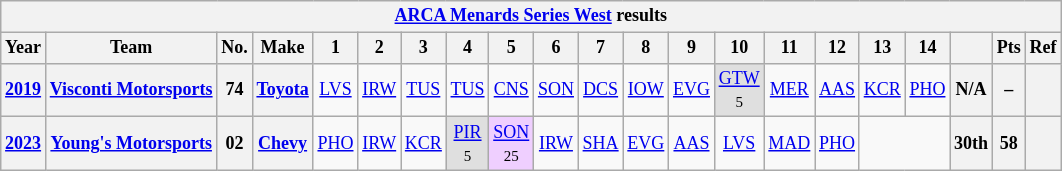<table class="wikitable" style="text-align:center; font-size:75%">
<tr>
<th colspan=21><a href='#'>ARCA Menards Series West</a> results</th>
</tr>
<tr>
<th>Year</th>
<th>Team</th>
<th>No.</th>
<th>Make</th>
<th>1</th>
<th>2</th>
<th>3</th>
<th>4</th>
<th>5</th>
<th>6</th>
<th>7</th>
<th>8</th>
<th>9</th>
<th>10</th>
<th>11</th>
<th>12</th>
<th>13</th>
<th>14</th>
<th></th>
<th>Pts</th>
<th>Ref</th>
</tr>
<tr>
<th><a href='#'>2019</a></th>
<th><a href='#'>Visconti Motorsports</a></th>
<th>74</th>
<th><a href='#'>Toyota</a></th>
<td><a href='#'>LVS</a></td>
<td><a href='#'>IRW</a></td>
<td><a href='#'>TUS</a></td>
<td><a href='#'>TUS</a></td>
<td><a href='#'>CNS</a></td>
<td><a href='#'>SON</a></td>
<td><a href='#'>DCS</a></td>
<td><a href='#'>IOW</a></td>
<td><a href='#'>EVG</a></td>
<td style="background:#DFDFDF;"><a href='#'>GTW</a><br><small>5</small></td>
<td><a href='#'>MER</a></td>
<td><a href='#'>AAS</a></td>
<td><a href='#'>KCR</a></td>
<td><a href='#'>PHO</a></td>
<th>N/A</th>
<th>–</th>
<th></th>
</tr>
<tr>
<th><a href='#'>2023</a></th>
<th><a href='#'>Young's Motorsports</a></th>
<th>02</th>
<th><a href='#'>Chevy</a></th>
<td><a href='#'>PHO</a></td>
<td><a href='#'>IRW</a></td>
<td><a href='#'>KCR</a></td>
<td style="background:#DFDFDF;"><a href='#'>PIR</a><br><small>5</small></td>
<td style="background:#EFCFFF;"><a href='#'>SON</a><br><small>25</small></td>
<td><a href='#'>IRW</a></td>
<td><a href='#'>SHA</a></td>
<td><a href='#'>EVG</a></td>
<td><a href='#'>AAS</a></td>
<td><a href='#'>LVS</a></td>
<td><a href='#'>MAD</a></td>
<td><a href='#'>PHO</a></td>
<td colspan=2></td>
<th>30th</th>
<th>58</th>
<th></th>
</tr>
</table>
